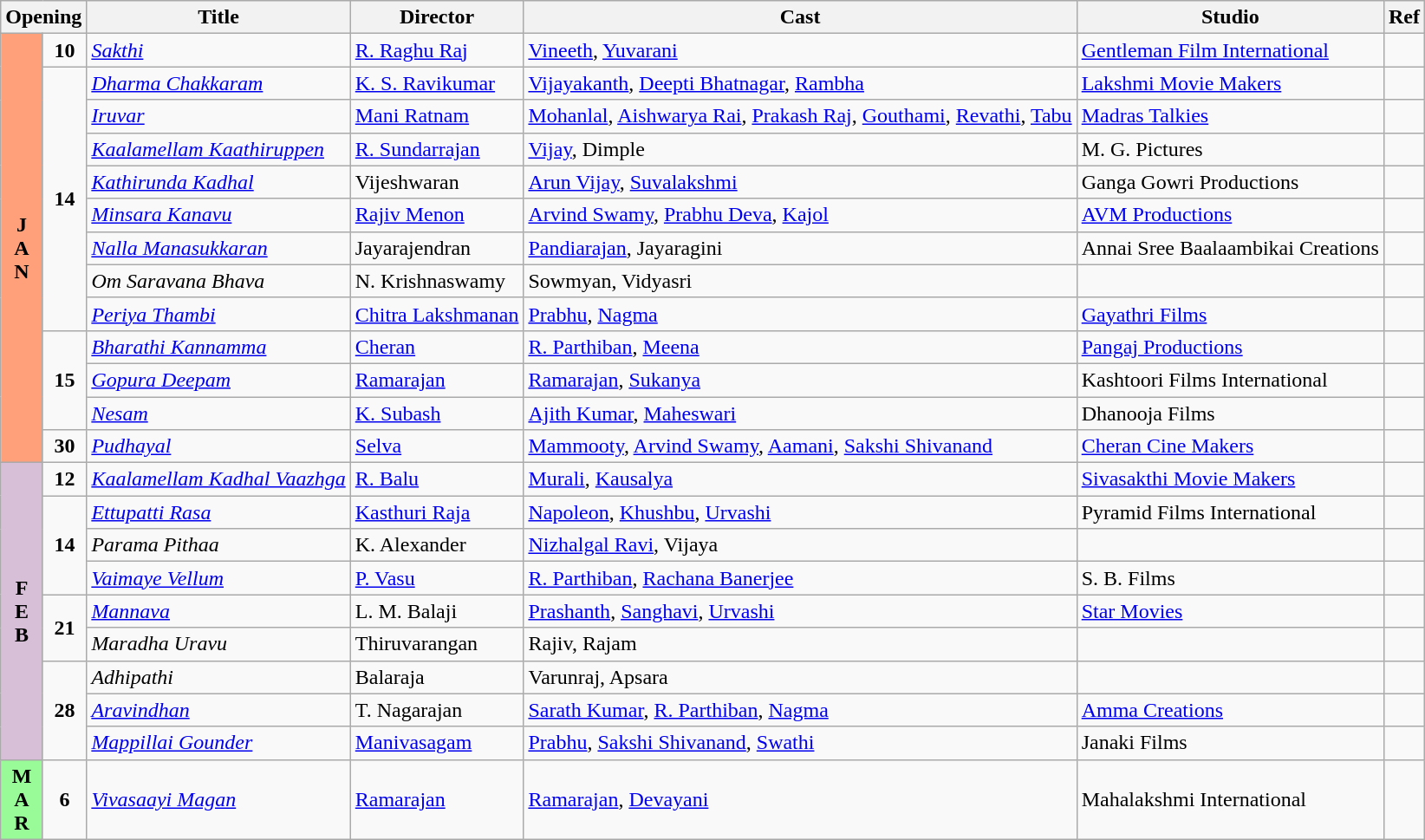<table class="wikitable">
<tr>
<th colspan="2">Opening</th>
<th>Title</th>
<th>Director</th>
<th>Cast</th>
<th>Studio</th>
<th>Ref</th>
</tr>
<tr January!>
<td rowspan="13" valign="center" align="center" style="background:#FFA07A; textcolor:#000;"><strong>J<br>A<br>N</strong></td>
<td rowspan="1" align="center"><strong>10</strong></td>
<td><em><a href='#'>Sakthi</a></em></td>
<td><a href='#'>R. Raghu Raj</a></td>
<td><a href='#'>Vineeth</a>, <a href='#'>Yuvarani</a></td>
<td><a href='#'>Gentleman Film International</a></td>
<td></td>
</tr>
<tr>
<td rowspan="8" align="center"><strong>14</strong></td>
<td><em><a href='#'>Dharma Chakkaram</a></em></td>
<td><a href='#'>K. S. Ravikumar</a></td>
<td><a href='#'>Vijayakanth</a>, <a href='#'>Deepti Bhatnagar</a>, <a href='#'>Rambha</a></td>
<td><a href='#'>Lakshmi Movie Makers</a></td>
<td></td>
</tr>
<tr>
<td><em><a href='#'>Iruvar</a></em></td>
<td><a href='#'>Mani Ratnam</a></td>
<td><a href='#'>Mohanlal</a>, <a href='#'>Aishwarya Rai</a>, <a href='#'>Prakash Raj</a>, <a href='#'>Gouthami</a>, <a href='#'>Revathi</a>, <a href='#'>Tabu</a></td>
<td><a href='#'>Madras Talkies</a></td>
<td></td>
</tr>
<tr>
<td><em><a href='#'>Kaalamellam Kaathiruppen</a></em></td>
<td><a href='#'>R. Sundarrajan</a></td>
<td><a href='#'>Vijay</a>, Dimple</td>
<td>M. G. Pictures</td>
<td></td>
</tr>
<tr>
<td><em><a href='#'>Kathirunda Kadhal</a></em></td>
<td>Vijeshwaran</td>
<td><a href='#'>Arun Vijay</a>, <a href='#'>Suvalakshmi</a></td>
<td>Ganga Gowri Productions</td>
<td></td>
</tr>
<tr>
<td><em><a href='#'>Minsara Kanavu</a></em></td>
<td><a href='#'>Rajiv Menon</a></td>
<td><a href='#'>Arvind Swamy</a>, <a href='#'>Prabhu Deva</a>, <a href='#'>Kajol</a></td>
<td><a href='#'>AVM Productions</a></td>
<td></td>
</tr>
<tr>
<td><em><a href='#'>Nalla Manasukkaran</a></em></td>
<td>Jayarajendran</td>
<td><a href='#'>Pandiarajan</a>, Jayaragini</td>
<td>Annai Sree Baalaambikai Creations</td>
<td></td>
</tr>
<tr>
<td><em>Om Saravana Bhava</em></td>
<td>N. Krishnaswamy</td>
<td>Sowmyan, Vidyasri</td>
<td></td>
<td></td>
</tr>
<tr>
<td><em><a href='#'>Periya Thambi</a></em></td>
<td><a href='#'>Chitra Lakshmanan</a></td>
<td><a href='#'>Prabhu</a>, <a href='#'>Nagma</a></td>
<td><a href='#'>Gayathri Films</a></td>
<td></td>
</tr>
<tr>
<td rowspan="3" align="center"><strong>15</strong></td>
<td><em><a href='#'>Bharathi Kannamma</a></em></td>
<td><a href='#'>Cheran</a></td>
<td><a href='#'>R. Parthiban</a>, <a href='#'>Meena</a></td>
<td><a href='#'>Pangaj Productions</a></td>
<td></td>
</tr>
<tr>
<td><em><a href='#'>Gopura Deepam</a></em></td>
<td><a href='#'>Ramarajan</a></td>
<td><a href='#'>Ramarajan</a>, <a href='#'>Sukanya</a></td>
<td>Kashtoori Films International</td>
<td></td>
</tr>
<tr>
<td><em><a href='#'>Nesam</a></em></td>
<td><a href='#'>K. Subash</a></td>
<td><a href='#'>Ajith Kumar</a>, <a href='#'>Maheswari</a></td>
<td>Dhanooja Films</td>
<td></td>
</tr>
<tr>
<td rowspan="1" align="center"><strong>30</strong></td>
<td><em><a href='#'>Pudhayal</a></em></td>
<td><a href='#'>Selva</a></td>
<td><a href='#'>Mammooty</a>, <a href='#'>Arvind Swamy</a>, <a href='#'>Aamani</a>, <a href='#'>Sakshi Shivanand</a></td>
<td><a href='#'>Cheran Cine Makers</a></td>
<td></td>
</tr>
<tr February!>
<td rowspan="9" valign="center" align="center" style="background:#D8BFD8; textcolor:#000;"><strong>F<br>E<br>B</strong></td>
<td rowspan="1" align="center"><strong>12</strong></td>
<td><em><a href='#'>Kaalamellam Kadhal Vaazhga</a></em></td>
<td><a href='#'>R. Balu</a></td>
<td><a href='#'>Murali</a>, <a href='#'>Kausalya</a></td>
<td><a href='#'>Sivasakthi Movie Makers</a></td>
<td></td>
</tr>
<tr>
<td rowspan="3" align="center"><strong>14</strong></td>
<td><em><a href='#'>Ettupatti Rasa</a></em></td>
<td><a href='#'>Kasthuri Raja</a></td>
<td><a href='#'>Napoleon</a>, <a href='#'>Khushbu</a>, <a href='#'>Urvashi</a></td>
<td>Pyramid Films International</td>
<td></td>
</tr>
<tr>
<td><em>Parama Pithaa</em></td>
<td>K. Alexander</td>
<td><a href='#'>Nizhalgal Ravi</a>, Vijaya</td>
<td></td>
<td></td>
</tr>
<tr>
<td><em><a href='#'>Vaimaye Vellum</a></em></td>
<td><a href='#'>P. Vasu</a></td>
<td><a href='#'>R. Parthiban</a>, <a href='#'>Rachana Banerjee</a></td>
<td>S. B. Films</td>
<td></td>
</tr>
<tr>
<td rowspan="2" align="center"><strong>21</strong></td>
<td><em><a href='#'>Mannava</a></em></td>
<td>L. M. Balaji</td>
<td><a href='#'>Prashanth</a>, <a href='#'>Sanghavi</a>, <a href='#'>Urvashi</a></td>
<td><a href='#'>Star Movies</a></td>
<td></td>
</tr>
<tr>
<td><em>Maradha Uravu</em></td>
<td>Thiruvarangan</td>
<td>Rajiv, Rajam</td>
<td></td>
<td></td>
</tr>
<tr>
<td rowspan="3" align="center"><strong>28</strong></td>
<td><em>Adhipathi</em></td>
<td>Balaraja</td>
<td>Varunraj, Apsara</td>
<td></td>
<td></td>
</tr>
<tr>
<td><em><a href='#'>Aravindhan</a></em></td>
<td>T. Nagarajan</td>
<td><a href='#'>Sarath Kumar</a>, <a href='#'>R. Parthiban</a>, <a href='#'>Nagma</a></td>
<td><a href='#'>Amma Creations</a></td>
<td></td>
</tr>
<tr>
<td><em><a href='#'>Mappillai Gounder</a></em></td>
<td><a href='#'>Manivasagam</a></td>
<td><a href='#'>Prabhu</a>, <a href='#'>Sakshi Shivanand</a>, <a href='#'>Swathi</a></td>
<td>Janaki Films</td>
<td></td>
</tr>
<tr March>
<td rowspan="1" valign="center" align="center" style="background:#98FB98; textcolor:#000;"><strong>M<br>A<br>R</strong></td>
<td rowspan="1" align="center"><strong>6</strong></td>
<td><em><a href='#'>Vivasaayi Magan</a></em></td>
<td><a href='#'>Ramarajan</a></td>
<td><a href='#'>Ramarajan</a>, <a href='#'>Devayani</a></td>
<td>Mahalakshmi International</td>
<td></td>
</tr>
</table>
